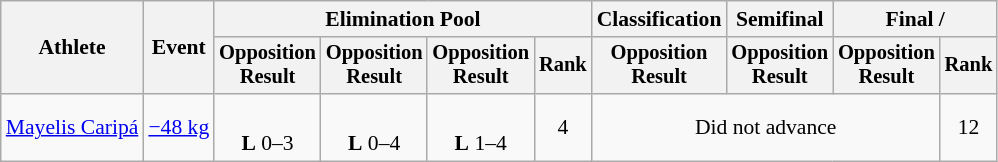<table class="wikitable" style="font-size:90%">
<tr>
<th rowspan="2">Athlete</th>
<th rowspan="2">Event</th>
<th colspan=4>Elimination Pool</th>
<th>Classification</th>
<th>Semifinal</th>
<th colspan=2>Final / </th>
</tr>
<tr style="font-size: 95%">
<th>Opposition<br>Result</th>
<th>Opposition<br>Result</th>
<th>Opposition<br>Result</th>
<th>Rank</th>
<th>Opposition<br>Result</th>
<th>Opposition<br>Result</th>
<th>Opposition<br>Result</th>
<th>Rank</th>
</tr>
<tr align=center>
<td align=left><a href='#'>Mayelis Caripá</a></td>
<td align=left><a href='#'>−48 kg</a></td>
<td><br><strong>L</strong> 0–3 <sup></sup></td>
<td><br><strong>L</strong> 0–4 <sup></sup></td>
<td><br><strong>L</strong> 1–4 <sup></sup></td>
<td>4</td>
<td colspan=3>Did not advance</td>
<td>12</td>
</tr>
</table>
